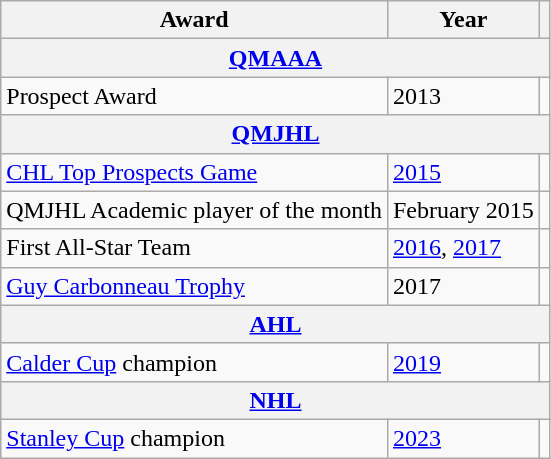<table class="wikitable">
<tr>
<th>Award</th>
<th>Year</th>
<th></th>
</tr>
<tr>
<th colspan="3"><a href='#'>QMAAA</a></th>
</tr>
<tr>
<td>Prospect Award</td>
<td>2013</td>
<td></td>
</tr>
<tr>
<th colspan="3"><a href='#'>QMJHL</a></th>
</tr>
<tr>
<td><a href='#'>CHL Top Prospects Game</a></td>
<td><a href='#'>2015</a></td>
<td></td>
</tr>
<tr>
<td>QMJHL Academic player of the month</td>
<td>February 2015</td>
<td></td>
</tr>
<tr>
<td>First All-Star Team</td>
<td><a href='#'>2016</a>, <a href='#'>2017</a></td>
<td></td>
</tr>
<tr>
<td><a href='#'>Guy Carbonneau Trophy</a></td>
<td>2017</td>
<td></td>
</tr>
<tr>
<th colspan="3"><a href='#'>AHL</a></th>
</tr>
<tr>
<td><a href='#'>Calder Cup</a> champion</td>
<td><a href='#'>2019</a></td>
<td></td>
</tr>
<tr>
<th colspan="3"><a href='#'>NHL</a></th>
</tr>
<tr>
<td><a href='#'>Stanley Cup</a> champion</td>
<td><a href='#'>2023</a></td>
<td></td>
</tr>
</table>
